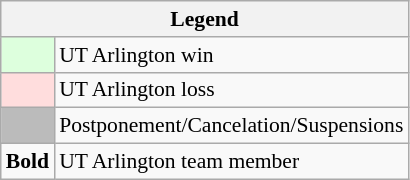<table class="wikitable" style="font-size:90%">
<tr>
<th colspan="2">Legend</th>
</tr>
<tr>
<td bgcolor="#ddffdd"> </td>
<td>UT Arlington win</td>
</tr>
<tr>
<td bgcolor="#ffdddd"> </td>
<td>UT Arlington loss</td>
</tr>
<tr>
<td bgcolor="#bbbbbb"> </td>
<td>Postponement/Cancelation/Suspensions</td>
</tr>
<tr>
<td><strong>Bold</strong></td>
<td>UT Arlington team member</td>
</tr>
</table>
